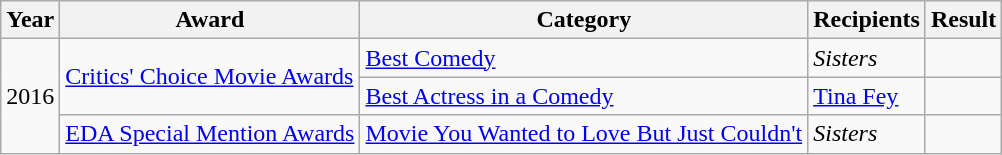<table class="wikitable sortable">
<tr>
<th>Year</th>
<th>Award</th>
<th>Category</th>
<th>Recipients</th>
<th>Result</th>
</tr>
<tr>
<td rowspan="3">2016</td>
<td rowspan="2"><a href='#'>Critics' Choice Movie Awards</a></td>
<td><a href='#'>Best Comedy</a></td>
<td><em>Sisters</em></td>
<td></td>
</tr>
<tr>
<td><a href='#'>Best Actress in a Comedy</a></td>
<td><a href='#'>Tina Fey</a></td>
<td></td>
</tr>
<tr>
<td><a href='#'>EDA Special Mention Awards</a></td>
<td><a href='#'>Movie You Wanted to Love But Just Couldn't</a></td>
<td><em>Sisters</em></td>
<td></td>
</tr>
</table>
